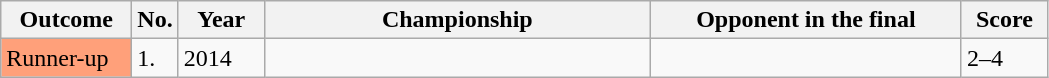<table class="wikitable sortable">
<tr>
<th width="80">Outcome</th>
<th width="20">No.</th>
<th width="50">Year</th>
<th width="250">Championship</th>
<th width="200">Opponent in the final</th>
<th width="50">Score</th>
</tr>
<tr>
<td style="background:#ffa07a">Runner-up</td>
<td>1.</td>
<td>2014</td>
<td></td>
<td> </td>
<td>2–4</td>
</tr>
</table>
